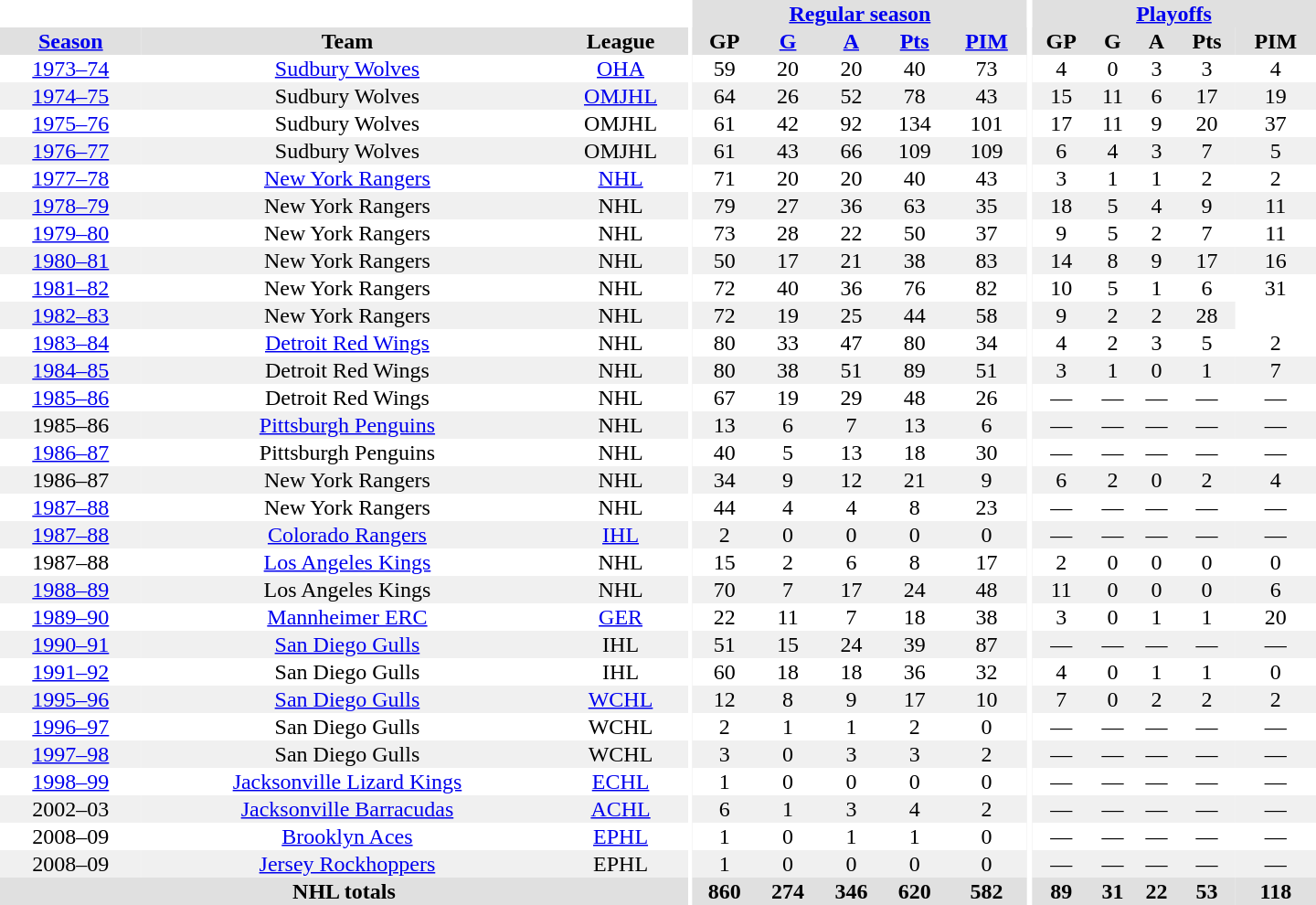<table border="0" cellpadding="1" cellspacing="0" style="text-align:center; width:60em;">
<tr bgcolor="#e0e0e0">
<th colspan="3" bgcolor="#ffffff"></th>
<th rowspan="100" bgcolor="#ffffff"></th>
<th colspan="5"><a href='#'>Regular season</a></th>
<th rowspan="100" bgcolor="#ffffff"></th>
<th colspan="5"><a href='#'>Playoffs</a></th>
</tr>
<tr bgcolor="#e0e0e0">
<th><a href='#'>Season</a></th>
<th>Team</th>
<th>League</th>
<th>GP</th>
<th><a href='#'>G</a></th>
<th><a href='#'>A</a></th>
<th><a href='#'>Pts</a></th>
<th><a href='#'>PIM</a></th>
<th>GP</th>
<th>G</th>
<th>A</th>
<th>Pts</th>
<th>PIM</th>
</tr>
<tr>
<td><a href='#'>1973–74</a></td>
<td><a href='#'>Sudbury Wolves</a></td>
<td><a href='#'>OHA</a></td>
<td>59</td>
<td>20</td>
<td>20</td>
<td>40</td>
<td>73</td>
<td>4</td>
<td>0</td>
<td>3</td>
<td>3</td>
<td>4</td>
</tr>
<tr bgcolor="#f0f0f0">
<td><a href='#'>1974–75</a></td>
<td>Sudbury Wolves</td>
<td><a href='#'>OMJHL</a></td>
<td>64</td>
<td>26</td>
<td>52</td>
<td>78</td>
<td>43</td>
<td>15</td>
<td>11</td>
<td>6</td>
<td>17</td>
<td>19</td>
</tr>
<tr>
<td><a href='#'>1975–76</a></td>
<td>Sudbury Wolves</td>
<td>OMJHL</td>
<td>61</td>
<td>42</td>
<td>92</td>
<td>134</td>
<td>101</td>
<td>17</td>
<td>11</td>
<td>9</td>
<td>20</td>
<td>37</td>
</tr>
<tr bgcolor="#f0f0f0">
<td><a href='#'>1976–77</a></td>
<td>Sudbury Wolves</td>
<td>OMJHL</td>
<td>61</td>
<td>43</td>
<td>66</td>
<td>109</td>
<td>109</td>
<td>6</td>
<td>4</td>
<td>3</td>
<td>7</td>
<td>5</td>
</tr>
<tr>
<td><a href='#'>1977–78</a></td>
<td><a href='#'>New York Rangers</a></td>
<td><a href='#'>NHL</a></td>
<td>71</td>
<td>20</td>
<td>20</td>
<td>40</td>
<td>43</td>
<td>3</td>
<td>1</td>
<td>1</td>
<td>2</td>
<td>2</td>
</tr>
<tr bgcolor="#f0f0f0">
<td><a href='#'>1978–79</a></td>
<td>New York Rangers</td>
<td>NHL</td>
<td>79</td>
<td>27</td>
<td>36</td>
<td>63</td>
<td>35</td>
<td>18</td>
<td>5</td>
<td>4</td>
<td>9</td>
<td>11</td>
</tr>
<tr>
<td><a href='#'>1979–80</a></td>
<td>New York Rangers</td>
<td>NHL</td>
<td>73</td>
<td>28</td>
<td>22</td>
<td>50</td>
<td>37</td>
<td>9</td>
<td>5</td>
<td>2</td>
<td>7</td>
<td>11</td>
</tr>
<tr bgcolor="#f0f0f0">
<td><a href='#'>1980–81</a></td>
<td>New York Rangers</td>
<td>NHL</td>
<td>50</td>
<td>17</td>
<td>21</td>
<td>38</td>
<td>83</td>
<td>14</td>
<td>8</td>
<td>9</td>
<td>17</td>
<td>16</td>
</tr>
<tr>
<td><a href='#'>1981–82</a></td>
<td>New York Rangers</td>
<td>NHL</td>
<td>72</td>
<td>40</td>
<td>36</td>
<td>76</td>
<td>82</td>
<td>10</td>
<td>5</td>
<td>1</td>
<td>6</td>
<td>31</td>
</tr>
<tr bgcolor="#f0f0f0">
<td><a href='#'>1982–83</a></td>
<td>New York Rangers</td>
<td>NHL</td>
<td>72</td>
<td>19</td>
<td>25</td>
<td>44</td>
<td>58</td>
<td>9</td>
<td>2</td>
<td>2</td>
<td 4>28</td>
</tr>
<tr>
<td><a href='#'>1983–84</a></td>
<td><a href='#'>Detroit Red Wings</a></td>
<td>NHL</td>
<td>80</td>
<td>33</td>
<td>47</td>
<td>80</td>
<td>34</td>
<td>4</td>
<td>2</td>
<td>3</td>
<td>5</td>
<td>2</td>
</tr>
<tr bgcolor="#f0f0f0">
<td><a href='#'>1984–85</a></td>
<td>Detroit Red Wings</td>
<td>NHL</td>
<td>80</td>
<td>38</td>
<td>51</td>
<td>89</td>
<td>51</td>
<td>3</td>
<td>1</td>
<td>0</td>
<td>1</td>
<td>7</td>
</tr>
<tr>
<td><a href='#'>1985–86</a></td>
<td>Detroit Red Wings</td>
<td>NHL</td>
<td>67</td>
<td>19</td>
<td>29</td>
<td>48</td>
<td>26</td>
<td>—</td>
<td>—</td>
<td>—</td>
<td>—</td>
<td>—</td>
</tr>
<tr bgcolor="#f0f0f0">
<td>1985–86</td>
<td><a href='#'>Pittsburgh Penguins</a></td>
<td>NHL</td>
<td>13</td>
<td>6</td>
<td>7</td>
<td>13</td>
<td>6</td>
<td>—</td>
<td>—</td>
<td>—</td>
<td>—</td>
<td>—</td>
</tr>
<tr>
<td><a href='#'>1986–87</a></td>
<td>Pittsburgh Penguins</td>
<td>NHL</td>
<td>40</td>
<td>5</td>
<td>13</td>
<td>18</td>
<td>30</td>
<td>—</td>
<td>—</td>
<td>—</td>
<td>—</td>
<td>—</td>
</tr>
<tr bgcolor="#f0f0f0">
<td>1986–87</td>
<td>New York Rangers</td>
<td>NHL</td>
<td>34</td>
<td>9</td>
<td>12</td>
<td>21</td>
<td>9</td>
<td>6</td>
<td>2</td>
<td>0</td>
<td>2</td>
<td>4</td>
</tr>
<tr>
<td><a href='#'>1987–88</a></td>
<td>New York Rangers</td>
<td>NHL</td>
<td>44</td>
<td>4</td>
<td>4</td>
<td>8</td>
<td>23</td>
<td>—</td>
<td>—</td>
<td>—</td>
<td>—</td>
<td>—</td>
</tr>
<tr bgcolor="#f0f0f0">
<td><a href='#'>1987–88</a></td>
<td><a href='#'>Colorado Rangers</a></td>
<td><a href='#'>IHL</a></td>
<td>2</td>
<td>0</td>
<td>0</td>
<td>0</td>
<td>0</td>
<td>—</td>
<td>—</td>
<td>—</td>
<td>—</td>
<td>—</td>
</tr>
<tr>
<td>1987–88</td>
<td><a href='#'>Los Angeles Kings</a></td>
<td>NHL</td>
<td>15</td>
<td>2</td>
<td>6</td>
<td>8</td>
<td>17</td>
<td>2</td>
<td>0</td>
<td>0</td>
<td>0</td>
<td>0</td>
</tr>
<tr bgcolor="#f0f0f0">
<td><a href='#'>1988–89</a></td>
<td>Los Angeles Kings</td>
<td>NHL</td>
<td>70</td>
<td>7</td>
<td>17</td>
<td>24</td>
<td>48</td>
<td>11</td>
<td>0</td>
<td>0</td>
<td>0</td>
<td>6</td>
</tr>
<tr>
<td><a href='#'>1989–90</a></td>
<td><a href='#'>Mannheimer ERC</a></td>
<td><a href='#'>GER</a></td>
<td>22</td>
<td>11</td>
<td>7</td>
<td>18</td>
<td>38</td>
<td>3</td>
<td>0</td>
<td>1</td>
<td>1</td>
<td>20</td>
</tr>
<tr bgcolor="#f0f0f0">
<td><a href='#'>1990–91</a></td>
<td><a href='#'>San Diego Gulls</a></td>
<td>IHL</td>
<td>51</td>
<td>15</td>
<td>24</td>
<td>39</td>
<td>87</td>
<td>—</td>
<td>—</td>
<td>—</td>
<td>—</td>
<td>—</td>
</tr>
<tr>
<td><a href='#'>1991–92</a></td>
<td>San Diego Gulls</td>
<td>IHL</td>
<td>60</td>
<td>18</td>
<td>18</td>
<td>36</td>
<td>32</td>
<td>4</td>
<td>0</td>
<td>1</td>
<td>1</td>
<td>0</td>
</tr>
<tr bgcolor="#f0f0f0">
<td><a href='#'>1995–96</a></td>
<td><a href='#'>San Diego Gulls</a></td>
<td><a href='#'>WCHL</a></td>
<td>12</td>
<td>8</td>
<td>9</td>
<td>17</td>
<td>10</td>
<td>7</td>
<td>0</td>
<td>2</td>
<td>2</td>
<td>2</td>
</tr>
<tr>
<td><a href='#'>1996–97</a></td>
<td>San Diego Gulls</td>
<td>WCHL</td>
<td>2</td>
<td>1</td>
<td>1</td>
<td>2</td>
<td>0</td>
<td>—</td>
<td>—</td>
<td>—</td>
<td>—</td>
<td>—</td>
</tr>
<tr bgcolor="#f0f0f0">
<td><a href='#'>1997–98</a></td>
<td>San Diego Gulls</td>
<td>WCHL</td>
<td>3</td>
<td>0</td>
<td>3</td>
<td>3</td>
<td>2</td>
<td>—</td>
<td>—</td>
<td>—</td>
<td>—</td>
<td>—</td>
</tr>
<tr>
<td><a href='#'>1998–99</a></td>
<td><a href='#'>Jacksonville Lizard Kings</a></td>
<td><a href='#'>ECHL</a></td>
<td>1</td>
<td>0</td>
<td>0</td>
<td>0</td>
<td>0</td>
<td>—</td>
<td>—</td>
<td>—</td>
<td>—</td>
<td>—</td>
</tr>
<tr bgcolor="#f0f0f0">
<td>2002–03</td>
<td><a href='#'>Jacksonville Barracudas</a></td>
<td><a href='#'>ACHL</a></td>
<td>6</td>
<td>1</td>
<td>3</td>
<td>4</td>
<td>2</td>
<td>—</td>
<td>—</td>
<td>—</td>
<td>—</td>
<td>—</td>
</tr>
<tr>
<td>2008–09</td>
<td><a href='#'>Brooklyn Aces</a></td>
<td><a href='#'>EPHL</a></td>
<td>1</td>
<td>0</td>
<td>1</td>
<td>1</td>
<td>0</td>
<td>—</td>
<td>—</td>
<td>—</td>
<td>—</td>
<td>—</td>
</tr>
<tr bgcolor="#f0f0f0">
<td>2008–09</td>
<td><a href='#'>Jersey Rockhoppers</a></td>
<td>EPHL</td>
<td>1</td>
<td>0</td>
<td>0</td>
<td>0</td>
<td>0</td>
<td>—</td>
<td>—</td>
<td>—</td>
<td>—</td>
<td>—</td>
</tr>
<tr bgcolor="#e0e0e0">
<th colspan="3">NHL totals</th>
<th>860</th>
<th>274</th>
<th>346</th>
<th>620</th>
<th>582</th>
<th>89</th>
<th>31</th>
<th>22</th>
<th>53</th>
<th>118</th>
</tr>
</table>
